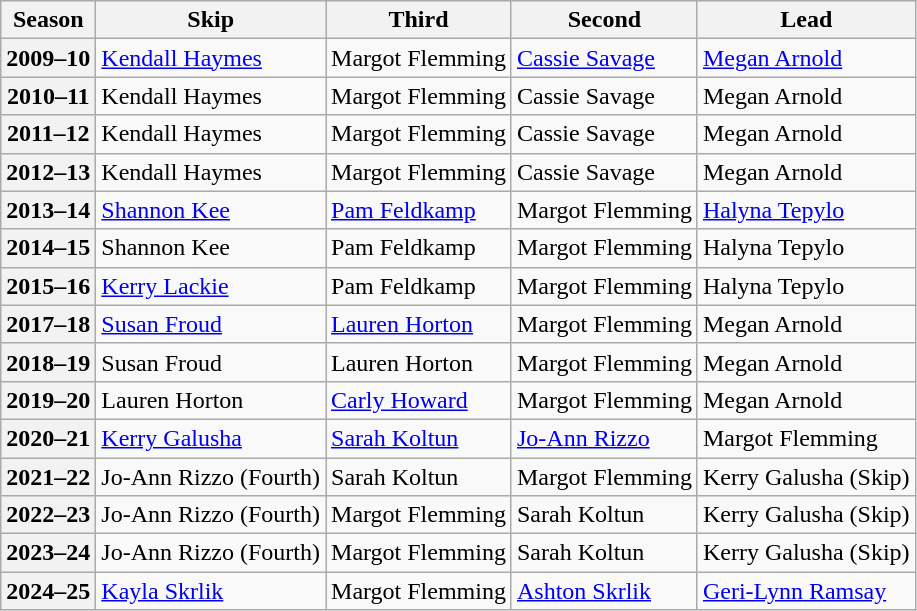<table class="wikitable">
<tr>
<th scope="col">Season</th>
<th scope="col">Skip</th>
<th scope="col">Third</th>
<th scope="col">Second</th>
<th scope="col">Lead</th>
</tr>
<tr>
<th scope="row">2009–10</th>
<td><a href='#'>Kendall Haymes</a></td>
<td>Margot Flemming</td>
<td><a href='#'>Cassie Savage</a></td>
<td><a href='#'>Megan Arnold</a></td>
</tr>
<tr>
<th scope="row">2010–11</th>
<td>Kendall Haymes</td>
<td>Margot Flemming</td>
<td>Cassie Savage</td>
<td>Megan Arnold</td>
</tr>
<tr>
<th scope="row">2011–12</th>
<td>Kendall Haymes</td>
<td>Margot Flemming</td>
<td>Cassie Savage</td>
<td>Megan Arnold</td>
</tr>
<tr>
<th scope="row">2012–13</th>
<td>Kendall Haymes</td>
<td>Margot Flemming</td>
<td>Cassie Savage</td>
<td>Megan Arnold</td>
</tr>
<tr>
<th scope="row">2013–14</th>
<td><a href='#'>Shannon Kee</a></td>
<td><a href='#'>Pam Feldkamp</a></td>
<td>Margot Flemming</td>
<td><a href='#'>Halyna Tepylo</a></td>
</tr>
<tr>
<th scope="row">2014–15</th>
<td>Shannon Kee</td>
<td>Pam Feldkamp</td>
<td>Margot Flemming</td>
<td>Halyna Tepylo</td>
</tr>
<tr>
<th scope="row">2015–16</th>
<td><a href='#'>Kerry Lackie</a></td>
<td>Pam Feldkamp</td>
<td>Margot Flemming</td>
<td>Halyna Tepylo</td>
</tr>
<tr>
<th scope="row">2017–18</th>
<td><a href='#'>Susan Froud</a></td>
<td><a href='#'>Lauren Horton</a></td>
<td>Margot Flemming</td>
<td>Megan Arnold</td>
</tr>
<tr>
<th scope="row">2018–19</th>
<td>Susan Froud</td>
<td>Lauren Horton</td>
<td>Margot Flemming</td>
<td>Megan Arnold</td>
</tr>
<tr>
<th scope="row">2019–20</th>
<td>Lauren Horton</td>
<td><a href='#'>Carly Howard</a></td>
<td>Margot Flemming</td>
<td>Megan Arnold</td>
</tr>
<tr>
<th scope="row">2020–21</th>
<td><a href='#'>Kerry Galusha</a></td>
<td><a href='#'>Sarah Koltun</a></td>
<td><a href='#'>Jo-Ann Rizzo</a></td>
<td>Margot Flemming</td>
</tr>
<tr>
<th scope="row">2021–22</th>
<td>Jo-Ann Rizzo (Fourth)</td>
<td>Sarah Koltun</td>
<td>Margot Flemming</td>
<td>Kerry Galusha (Skip)</td>
</tr>
<tr>
<th scope="row">2022–23</th>
<td>Jo-Ann Rizzo (Fourth)</td>
<td>Margot Flemming</td>
<td>Sarah Koltun</td>
<td>Kerry Galusha (Skip)</td>
</tr>
<tr>
<th scope="row">2023–24</th>
<td>Jo-Ann Rizzo (Fourth)</td>
<td>Margot Flemming</td>
<td>Sarah Koltun</td>
<td>Kerry Galusha (Skip)</td>
</tr>
<tr>
<th scope="row">2024–25</th>
<td><a href='#'>Kayla Skrlik</a></td>
<td>Margot Flemming</td>
<td><a href='#'>Ashton Skrlik</a></td>
<td><a href='#'>Geri-Lynn Ramsay</a></td>
</tr>
</table>
